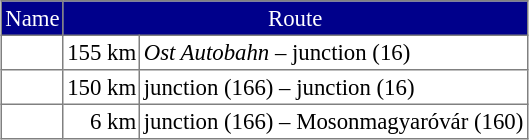<table border=1 cellpadding=2 style="margin-left:1em; margin-bottom: 1em; color: black; border-collapse: collapse; font-size: 95%;">
<tr align="center" bgcolor="00008B" style="color: white;">
<td>Name</td>
<td colspan=2>Route</td>
</tr>
<tr>
<td></td>
<td align="right">155 km</td>
<td>  <em>Ost Autobahn</em> –  junction  (16)</td>
</tr>
<tr>
<td></td>
<td align="right">150 km</td>
<td> junction  (166) –  junction  (16)</td>
</tr>
<tr>
<td></td>
<td align="right">6 km</td>
<td> junction  (166) –  Mosonmagyaróvár  (160)</td>
</tr>
</table>
